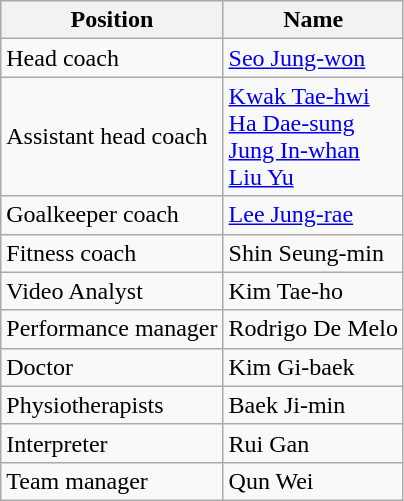<table class="wikitable">
<tr>
<th>Position</th>
<th>Name</th>
</tr>
<tr>
<td>Head coach</td>
<td> <a href='#'>Seo Jung-won</a></td>
</tr>
<tr>
<td>Assistant head coach</td>
<td> <a href='#'>Kwak Tae-hwi</a> <br>  <a href='#'>Ha Dae-sung</a> <br>  <a href='#'>Jung In-whan</a> <br>  <a href='#'>Liu Yu</a></td>
</tr>
<tr>
<td>Goalkeeper coach</td>
<td> <a href='#'>Lee Jung-rae</a></td>
</tr>
<tr>
<td>Fitness coach</td>
<td> Shin Seung-min</td>
</tr>
<tr>
<td>Video Analyst</td>
<td> Kim Tae-ho</td>
</tr>
<tr>
<td>Performance manager</td>
<td> Rodrigo De Melo</td>
</tr>
<tr>
<td>Doctor</td>
<td> Kim Gi-baek</td>
</tr>
<tr>
<td>Physiotherapists</td>
<td> Baek Ji-min</td>
</tr>
<tr>
<td>Interpreter</td>
<td> Rui Gan</td>
</tr>
<tr>
<td>Team manager</td>
<td> Qun Wei</td>
</tr>
</table>
